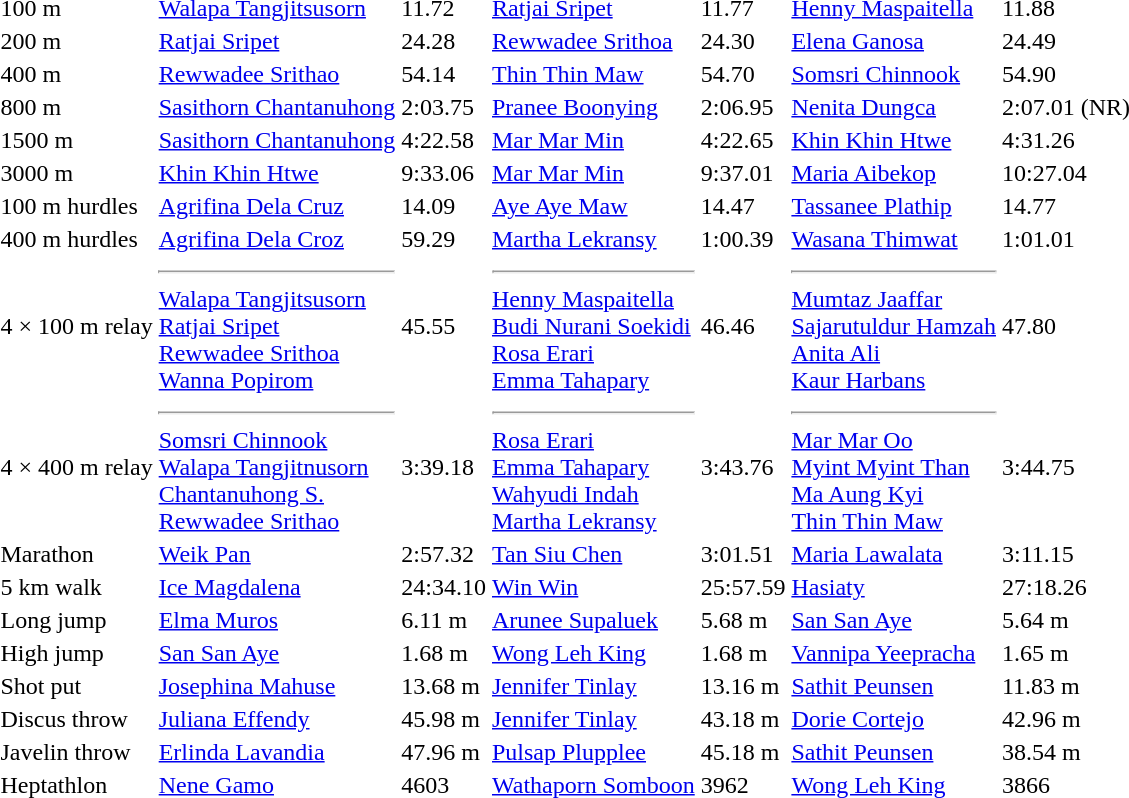<table>
<tr>
<td>100 m</td>
<td> <a href='#'>Walapa Tangjitsusorn</a></td>
<td>11.72</td>
<td> <a href='#'>Ratjai Sripet</a></td>
<td>11.77</td>
<td> <a href='#'>Henny Maspaitella</a></td>
<td>11.88</td>
</tr>
<tr>
<td>200 m</td>
<td> <a href='#'>Ratjai Sripet</a></td>
<td>24.28</td>
<td> <a href='#'>Rewwadee Srithoa</a></td>
<td>24.30</td>
<td> <a href='#'>Elena Ganosa</a></td>
<td>24.49</td>
</tr>
<tr>
<td>400 m</td>
<td> <a href='#'>Rewwadee Srithao</a></td>
<td>54.14</td>
<td> <a href='#'>Thin Thin Maw</a></td>
<td>54.70</td>
<td> <a href='#'>Somsri Chinnook</a></td>
<td>54.90</td>
</tr>
<tr>
<td>800 m</td>
<td> <a href='#'>Sasithorn Chantanuhong</a></td>
<td>2:03.75</td>
<td> <a href='#'>Pranee Boonying</a></td>
<td>2:06.95</td>
<td> <a href='#'>Nenita Dungca</a></td>
<td>2:07.01 (NR)</td>
</tr>
<tr>
<td>1500 m</td>
<td> <a href='#'>Sasithorn Chantanuhong</a></td>
<td>4:22.58</td>
<td> <a href='#'>Mar Mar Min</a></td>
<td>4:22.65</td>
<td> <a href='#'>Khin Khin Htwe</a></td>
<td>4:31.26</td>
</tr>
<tr>
<td>3000 m</td>
<td> <a href='#'>Khin Khin Htwe</a></td>
<td>9:33.06</td>
<td> <a href='#'>Mar Mar Min</a></td>
<td>9:37.01</td>
<td> <a href='#'>Maria Aibekop</a></td>
<td>10:27.04</td>
</tr>
<tr>
<td>100 m hurdles</td>
<td> <a href='#'>Agrifina Dela Cruz</a></td>
<td>14.09</td>
<td> <a href='#'>Aye Aye Maw</a></td>
<td>14.47</td>
<td> <a href='#'>Tassanee Plathip</a></td>
<td>14.77</td>
</tr>
<tr>
<td>400 m hurdles</td>
<td> <a href='#'>Agrifina Dela Croz</a></td>
<td>59.29</td>
<td> <a href='#'>Martha Lekransy</a></td>
<td>1:00.39</td>
<td> <a href='#'>Wasana Thimwat</a></td>
<td>1:01.01</td>
</tr>
<tr>
<td>4 × 100 m relay</td>
<td><hr><a href='#'>Walapa Tangjitsusorn</a><br><a href='#'>Ratjai Sripet</a><br><a href='#'>Rewwadee Srithoa</a><br><a href='#'>Wanna Popirom</a></td>
<td>45.55</td>
<td><hr><a href='#'>Henny Maspaitella</a><br><a href='#'>Budi Nurani Soekidi</a><br><a href='#'>Rosa Erari</a><br><a href='#'>Emma Tahapary</a></td>
<td>46.46</td>
<td> <hr><a href='#'>Mumtaz Jaaffar</a><br><a href='#'>Sajarutuldur Hamzah</a><br><a href='#'>Anita Ali</a><br><a href='#'>Kaur Harbans</a></td>
<td>47.80</td>
</tr>
<tr>
<td>4 × 400 m relay</td>
<td><hr><a href='#'>Somsri Chinnook</a><br><a href='#'>Walapa Tangjitnusorn</a><br><a href='#'>Chantanuhong S.</a><br><a href='#'>Rewwadee Srithao</a></td>
<td>3:39.18</td>
<td><hr><a href='#'>Rosa Erari</a><br><a href='#'>Emma Tahapary</a><br><a href='#'>Wahyudi Indah</a><br><a href='#'>Martha Lekransy</a></td>
<td>3:43.76</td>
<td><hr><a href='#'>Mar Mar Oo</a><br><a href='#'>Myint Myint Than</a><br><a href='#'>Ma Aung Kyi</a><br><a href='#'>Thin Thin Maw</a></td>
<td>3:44.75</td>
</tr>
<tr>
<td>Marathon</td>
<td> <a href='#'>Weik Pan</a></td>
<td>2:57.32</td>
<td> <a href='#'>Tan Siu Chen</a></td>
<td>3:01.51</td>
<td> <a href='#'>Maria Lawalata</a></td>
<td>3:11.15</td>
</tr>
<tr>
<td>5 km walk</td>
<td> <a href='#'>Ice Magdalena</a></td>
<td>24:34.10</td>
<td> <a href='#'>Win Win</a></td>
<td>25:57.59</td>
<td> <a href='#'>Hasiaty</a></td>
<td>27:18.26</td>
</tr>
<tr>
<td>Long jump</td>
<td> <a href='#'>Elma Muros</a></td>
<td>6.11 m</td>
<td> <a href='#'>Arunee Supaluek</a></td>
<td>5.68 m</td>
<td> <a href='#'>San San Aye</a></td>
<td>5.64 m</td>
</tr>
<tr>
<td>High jump</td>
<td> <a href='#'>San San Aye</a></td>
<td>1.68 m</td>
<td> <a href='#'>Wong Leh King</a></td>
<td>1.68 m</td>
<td> <a href='#'>Vannipa Yeepracha</a></td>
<td>1.65 m</td>
</tr>
<tr>
<td>Shot put</td>
<td> <a href='#'>Josephina Mahuse</a></td>
<td>13.68 m</td>
<td> <a href='#'>Jennifer Tinlay</a></td>
<td>13.16 m</td>
<td> <a href='#'>Sathit Peunsen</a></td>
<td>11.83 m</td>
</tr>
<tr>
<td>Discus throw</td>
<td> <a href='#'>Juliana Effendy</a></td>
<td>45.98 m</td>
<td> <a href='#'>Jennifer Tinlay</a></td>
<td>43.18 m</td>
<td> <a href='#'>Dorie Cortejo</a></td>
<td>42.96 m</td>
</tr>
<tr>
<td>Javelin throw</td>
<td> <a href='#'>Erlinda Lavandia</a></td>
<td>47.96 m</td>
<td> <a href='#'>Pulsap Plupplee</a></td>
<td>45.18 m</td>
<td> <a href='#'>Sathit Peunsen</a></td>
<td>38.54 m</td>
</tr>
<tr>
<td>Heptathlon</td>
<td> <a href='#'>Nene Gamo</a></td>
<td>4603</td>
<td> <a href='#'>Wathaporn Somboon</a></td>
<td>3962</td>
<td> <a href='#'>Wong Leh King</a></td>
<td>3866</td>
</tr>
</table>
